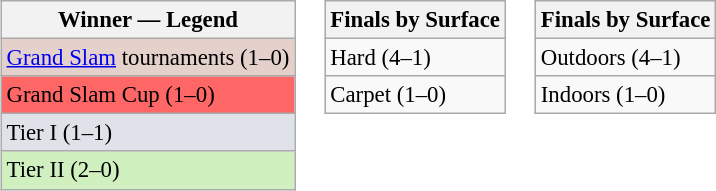<table>
<tr valign=top>
<td><br><table class=wikitable style=font-size:95%>
<tr>
<th>Winner — Legend</th>
</tr>
<tr>
<td bgcolor=e5d1cb><a href='#'>Grand Slam</a> tournaments (1–0)</td>
</tr>
<tr>
<td bgcolor=FF6666>Grand Slam Cup (1–0)</td>
</tr>
<tr>
<td bgcolor=dfe2e9>Tier I (1–1)</td>
</tr>
<tr>
<td bgcolor=d0f0c0>Tier II (2–0)</td>
</tr>
</table>
</td>
<td><br><table class=wikitable style=font-size:95%>
<tr>
<th>Finals by Surface</th>
</tr>
<tr>
<td>Hard (4–1)</td>
</tr>
<tr>
<td>Carpet (1–0)</td>
</tr>
</table>
</td>
<td><br><table class=wikitable style=font-size:95%>
<tr>
<th>Finals by Surface</th>
</tr>
<tr>
<td>Outdoors (4–1)</td>
</tr>
<tr>
<td>Indoors (1–0)</td>
</tr>
</table>
</td>
</tr>
</table>
